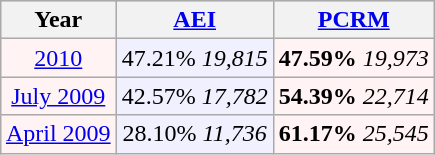<table class="wikitable" style="float:right; font-size:100%; margin: 1em 1em 1em 1em;">
<tr style="background:lightgrey;">
<th>Year</th>
<th><a href='#'>AEI</a></th>
<th><a href='#'>PCRM</a></th>
</tr>
<tr>
<td style="text-align:center; background:#fff3f3;"><a href='#'>2010</a></td>
<td style="text-align:center; background:#f0f0ff;">47.21% <em>19,815</em></td>
<td style="text-align:center; background:#fff3f3;"><strong>47.59%</strong> <em>19,973</em></td>
</tr>
<tr>
<td style="text-align:center; background:#fff3f3;"><a href='#'>July 2009</a></td>
<td style="text-align:center; background:#f0f0ff;">42.57% <em>17,782</em></td>
<td style="text-align:center; background:#fff3f3;"><strong>54.39%</strong> <em>22,714</em></td>
</tr>
<tr>
<td style="text-align:center; background:#fff3f3;"><a href='#'>April 2009</a></td>
<td style="text-align:center; background:#f0f0ff;">28.10% <em>11,736</em></td>
<td style="text-align:center; background:#fff3f3;"><strong>61.17%</strong> <em>25,545</em></td>
</tr>
</table>
